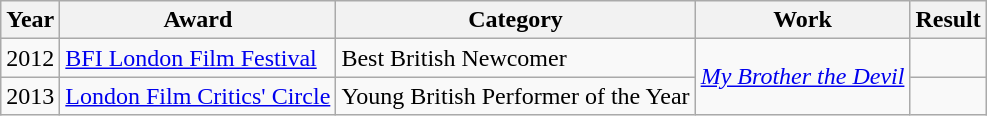<table class="wikitable">
<tr>
<th>Year</th>
<th>Award</th>
<th>Category</th>
<th>Work</th>
<th>Result</th>
</tr>
<tr>
<td>2012</td>
<td><a href='#'>BFI London Film Festival</a></td>
<td>Best British Newcomer</td>
<td rowspan="2"><em><a href='#'>My Brother the Devil</a></em></td>
<td></td>
</tr>
<tr>
<td>2013</td>
<td><a href='#'>London Film Critics' Circle</a></td>
<td>Young British Performer of the Year</td>
<td></td>
</tr>
</table>
